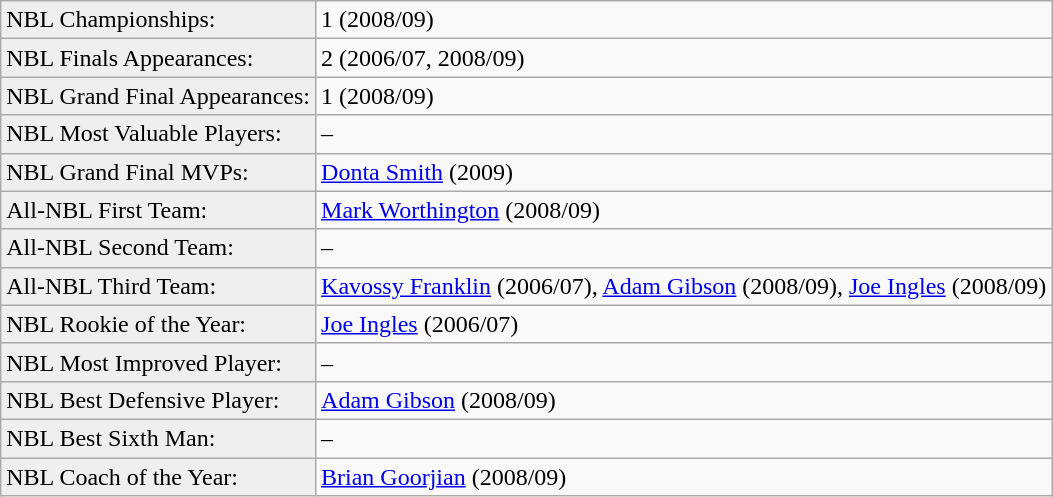<table class="wikitable">
<tr align=left>
<td style="background:#efefef;">NBL Championships:</td>
<td>1 (2008/09)</td>
</tr>
<tr>
<td style="background:#efefef;">NBL Finals Appearances:</td>
<td>2 (2006/07, 2008/09)</td>
</tr>
<tr>
<td style="background:#efefef;">NBL Grand Final Appearances:</td>
<td>1 (2008/09)</td>
</tr>
<tr>
<td style="background:#efefef;">NBL Most Valuable Players:</td>
<td>–</td>
</tr>
<tr>
<td style="background:#efefef;">NBL Grand Final MVPs:</td>
<td><a href='#'>Donta Smith</a> (2009)</td>
</tr>
<tr>
<td style="background:#efefef;">All-NBL First Team:</td>
<td><a href='#'>Mark Worthington</a> (2008/09)</td>
</tr>
<tr>
<td style="background:#efefef;">All-NBL Second Team:</td>
<td>–</td>
</tr>
<tr>
<td style="background:#efefef;">All-NBL Third Team:</td>
<td><a href='#'>Kavossy Franklin</a> (2006/07), <a href='#'>Adam Gibson</a> (2008/09), <a href='#'>Joe Ingles</a> (2008/09)</td>
</tr>
<tr>
<td style="background:#efefef;">NBL Rookie of the Year:</td>
<td><a href='#'>Joe Ingles</a> (2006/07)</td>
</tr>
<tr>
<td style="background:#efefef;">NBL Most Improved Player:</td>
<td>–</td>
</tr>
<tr>
<td style="background:#efefef;">NBL Best Defensive Player:</td>
<td><a href='#'>Adam Gibson</a> (2008/09)</td>
</tr>
<tr>
<td style="background:#efefef;">NBL Best Sixth Man:</td>
<td>–</td>
</tr>
<tr>
<td style="background:#efefef;">NBL Coach of the Year:</td>
<td><a href='#'>Brian Goorjian</a> (2008/09)</td>
</tr>
</table>
